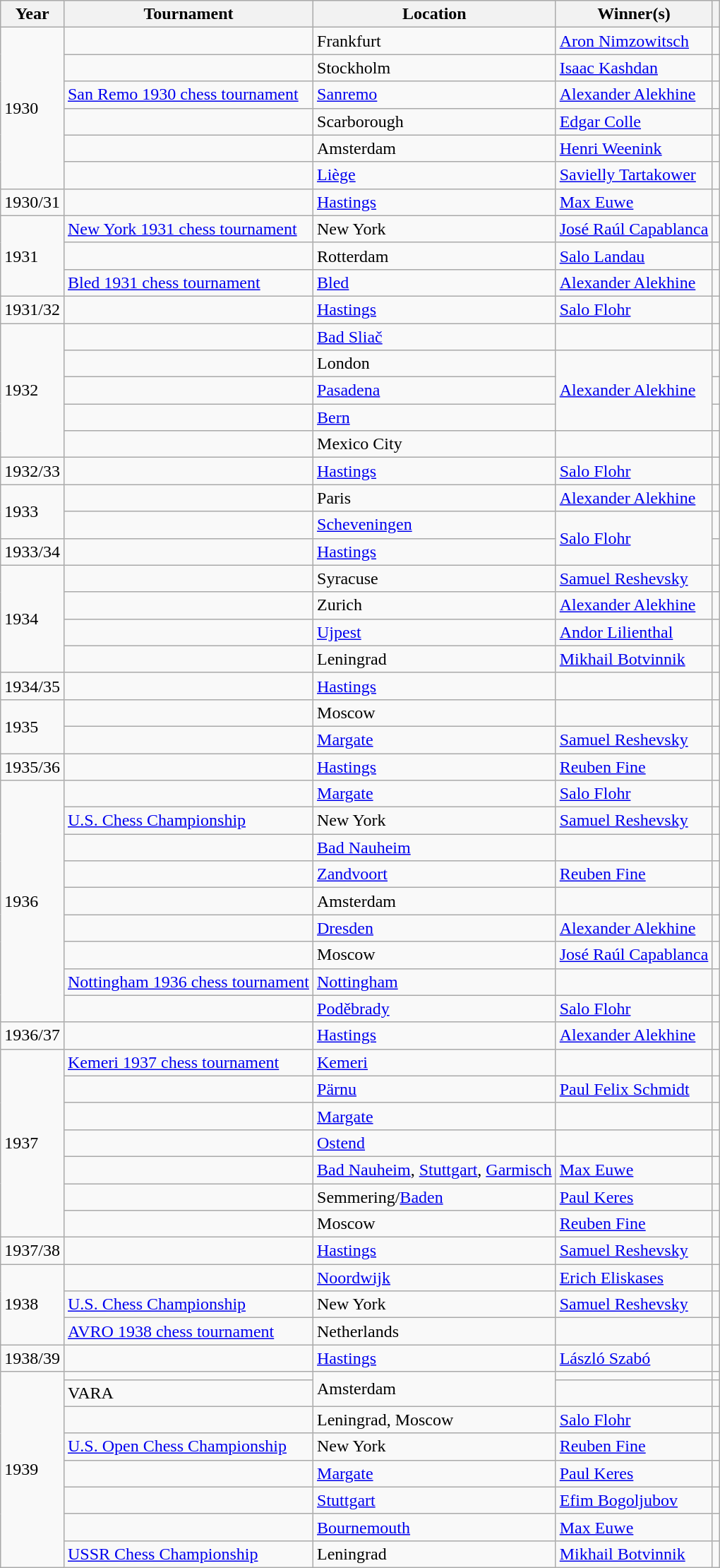<table class="wikitable sortable">
<tr>
<th>Year</th>
<th>Tournament</th>
<th>Location</th>
<th>Winner(s)</th>
<th class="unsortable"></th>
</tr>
<tr>
<td rowspan=6>1930</td>
<td></td>
<td>Frankfurt</td>
<td><a href='#'>Aron Nimzowitsch</a></td>
<td></td>
</tr>
<tr>
<td></td>
<td>Stockholm</td>
<td><a href='#'>Isaac Kashdan</a></td>
<td></td>
</tr>
<tr>
<td><a href='#'>San Remo 1930 chess tournament</a></td>
<td><a href='#'>Sanremo</a></td>
<td><a href='#'>Alexander Alekhine</a></td>
<td></td>
</tr>
<tr>
<td></td>
<td>Scarborough</td>
<td><a href='#'>Edgar Colle</a></td>
<td></td>
</tr>
<tr>
<td></td>
<td>Amsterdam</td>
<td><a href='#'>Henri Weenink</a></td>
<td></td>
</tr>
<tr>
<td></td>
<td><a href='#'>Liège</a></td>
<td><a href='#'>Savielly Tartakower</a></td>
<td></td>
</tr>
<tr>
<td>1930/31</td>
<td></td>
<td><a href='#'>Hastings</a></td>
<td><a href='#'>Max Euwe</a></td>
<td></td>
</tr>
<tr>
<td rowspan=3>1931</td>
<td><a href='#'>New York 1931 chess tournament</a></td>
<td>New York</td>
<td><a href='#'>José Raúl Capablanca</a></td>
<td></td>
</tr>
<tr>
<td></td>
<td>Rotterdam</td>
<td><a href='#'>Salo Landau</a></td>
<td></td>
</tr>
<tr>
<td><a href='#'>Bled 1931 chess tournament</a></td>
<td><a href='#'>Bled</a></td>
<td><a href='#'>Alexander Alekhine</a></td>
<td></td>
</tr>
<tr>
<td>1931/32</td>
<td></td>
<td><a href='#'>Hastings</a></td>
<td><a href='#'>Salo Flohr</a></td>
<td></td>
</tr>
<tr>
<td rowspan=5>1932</td>
<td></td>
<td><a href='#'>Bad Sliač</a></td>
<td></td>
<td></td>
</tr>
<tr>
<td></td>
<td>London</td>
<td rowspan=3><a href='#'>Alexander Alekhine</a></td>
<td></td>
</tr>
<tr>
<td></td>
<td><a href='#'>Pasadena</a></td>
<td></td>
</tr>
<tr>
<td></td>
<td><a href='#'>Bern</a></td>
<td></td>
</tr>
<tr>
<td></td>
<td>Mexico City</td>
<td></td>
<td></td>
</tr>
<tr>
<td>1932/33</td>
<td></td>
<td><a href='#'>Hastings</a></td>
<td><a href='#'>Salo Flohr</a></td>
<td></td>
</tr>
<tr>
<td rowspan=2>1933</td>
<td></td>
<td>Paris</td>
<td><a href='#'>Alexander Alekhine</a></td>
<td></td>
</tr>
<tr>
<td></td>
<td><a href='#'>Scheveningen</a></td>
<td rowspan=2><a href='#'>Salo Flohr</a></td>
<td></td>
</tr>
<tr>
<td>1933/34</td>
<td></td>
<td><a href='#'>Hastings</a></td>
<td></td>
</tr>
<tr>
<td rowspan=4>1934</td>
<td></td>
<td>Syracuse</td>
<td><a href='#'>Samuel Reshevsky</a></td>
<td></td>
</tr>
<tr>
<td></td>
<td>Zurich</td>
<td><a href='#'>Alexander Alekhine</a></td>
<td></td>
</tr>
<tr>
<td></td>
<td><a href='#'>Ujpest</a></td>
<td><a href='#'>Andor Lilienthal</a></td>
<td></td>
</tr>
<tr>
<td></td>
<td>Leningrad</td>
<td><a href='#'>Mikhail Botvinnik</a></td>
<td></td>
</tr>
<tr>
<td>1934/35</td>
<td></td>
<td><a href='#'>Hastings</a></td>
<td></td>
<td></td>
</tr>
<tr>
<td rowspan=2>1935</td>
<td></td>
<td>Moscow</td>
<td></td>
<td></td>
</tr>
<tr>
<td></td>
<td><a href='#'>Margate</a></td>
<td><a href='#'>Samuel Reshevsky</a></td>
<td></td>
</tr>
<tr>
<td>1935/36</td>
<td></td>
<td><a href='#'>Hastings</a></td>
<td><a href='#'>Reuben Fine</a></td>
<td></td>
</tr>
<tr>
<td rowspan=9>1936</td>
<td></td>
<td><a href='#'>Margate</a></td>
<td><a href='#'>Salo Flohr</a></td>
<td></td>
</tr>
<tr>
<td><a href='#'>U.S. Chess Championship</a></td>
<td>New York</td>
<td><a href='#'>Samuel Reshevsky</a></td>
<td></td>
</tr>
<tr>
<td></td>
<td><a href='#'>Bad Nauheim</a></td>
<td></td>
<td></td>
</tr>
<tr>
<td></td>
<td><a href='#'>Zandvoort</a></td>
<td><a href='#'>Reuben Fine</a></td>
<td></td>
</tr>
<tr>
<td></td>
<td>Amsterdam</td>
<td></td>
<td></td>
</tr>
<tr>
<td></td>
<td><a href='#'>Dresden</a></td>
<td><a href='#'>Alexander Alekhine</a></td>
<td></td>
</tr>
<tr>
<td></td>
<td>Moscow</td>
<td><a href='#'>José Raúl Capablanca</a></td>
<td></td>
</tr>
<tr>
<td><a href='#'>Nottingham 1936 chess tournament</a></td>
<td><a href='#'>Nottingham</a></td>
<td></td>
<td></td>
</tr>
<tr>
<td></td>
<td><a href='#'>Poděbrady</a></td>
<td><a href='#'>Salo Flohr</a></td>
<td></td>
</tr>
<tr>
<td>1936/37</td>
<td></td>
<td><a href='#'>Hastings</a></td>
<td><a href='#'>Alexander Alekhine</a></td>
<td></td>
</tr>
<tr>
<td rowspan=7>1937</td>
<td><a href='#'>Kemeri 1937 chess tournament</a></td>
<td><a href='#'>Kemeri</a></td>
<td></td>
<td></td>
</tr>
<tr>
<td></td>
<td><a href='#'>Pärnu</a></td>
<td><a href='#'>Paul Felix Schmidt</a></td>
<td></td>
</tr>
<tr>
<td></td>
<td><a href='#'>Margate</a></td>
<td></td>
<td></td>
</tr>
<tr>
<td></td>
<td><a href='#'>Ostend</a></td>
<td></td>
</tr>
<tr>
<td></td>
<td><a href='#'>Bad Nauheim</a>, <a href='#'>Stuttgart</a>, <a href='#'>Garmisch</a></td>
<td><a href='#'>Max Euwe</a></td>
<td></td>
</tr>
<tr>
<td></td>
<td>Semmering/<a href='#'>Baden</a></td>
<td><a href='#'>Paul Keres</a></td>
<td></td>
</tr>
<tr>
<td></td>
<td>Moscow</td>
<td><a href='#'>Reuben Fine</a></td>
<td></td>
</tr>
<tr>
<td>1937/38</td>
<td></td>
<td><a href='#'>Hastings</a></td>
<td><a href='#'>Samuel Reshevsky</a></td>
<td></td>
</tr>
<tr>
<td rowspan=3>1938</td>
<td></td>
<td><a href='#'>Noordwijk</a></td>
<td><a href='#'>Erich Eliskases</a></td>
<td></td>
</tr>
<tr>
<td><a href='#'>U.S. Chess Championship</a></td>
<td>New York</td>
<td><a href='#'>Samuel Reshevsky</a></td>
<td></td>
</tr>
<tr>
<td><a href='#'>AVRO 1938 chess tournament</a></td>
<td>Netherlands</td>
<td></td>
<td></td>
</tr>
<tr>
<td>1938/39</td>
<td></td>
<td><a href='#'>Hastings</a></td>
<td><a href='#'>László Szabó</a></td>
<td></td>
</tr>
<tr>
<td rowspan=8>1939</td>
<td></td>
<td rowspan=2>Amsterdam</td>
<td></td>
<td></td>
</tr>
<tr>
<td>VARA</td>
<td></td>
<td></td>
</tr>
<tr>
<td></td>
<td>Leningrad, Moscow</td>
<td><a href='#'>Salo Flohr</a></td>
<td></td>
</tr>
<tr>
<td><a href='#'>U.S. Open Chess Championship</a></td>
<td>New York</td>
<td><a href='#'>Reuben Fine</a></td>
<td></td>
</tr>
<tr>
<td></td>
<td><a href='#'>Margate</a></td>
<td><a href='#'>Paul Keres</a></td>
<td></td>
</tr>
<tr>
<td></td>
<td><a href='#'>Stuttgart</a></td>
<td><a href='#'>Efim Bogoljubov</a></td>
<td></td>
</tr>
<tr>
<td></td>
<td><a href='#'>Bournemouth</a></td>
<td><a href='#'>Max Euwe</a></td>
<td></td>
</tr>
<tr>
<td><a href='#'>USSR Chess Championship</a></td>
<td>Leningrad</td>
<td><a href='#'>Mikhail Botvinnik</a></td>
<td></td>
</tr>
</table>
